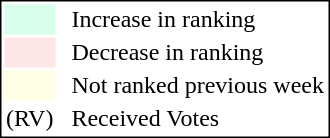<table style="border:1px solid black;">
<tr>
<td style="background:#D8FFEB; width:20px;"></td>
<td> </td>
<td>Increase in ranking</td>
</tr>
<tr>
<td style="background:#FFE6E6; width:20px;"></td>
<td> </td>
<td>Decrease in ranking</td>
</tr>
<tr>
<td style="background:#FFFFE6; width:20px;"></td>
<td> </td>
<td>Not ranked previous week</td>
</tr>
<tr>
<td>(RV)</td>
<td> </td>
<td>Received Votes</td>
</tr>
</table>
